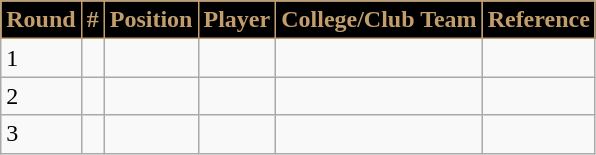<table class="wikitable">
<tr>
<th style="background:#000000; color:#C39E6D; border:1px solid #C39E6D;">Round</th>
<th style="background:#000000; color:#C39E6D; border:1px solid #C39E6D;">#</th>
<th style="background:#000000; color:#C39E6D; border:1px solid #C39E6D;">Position</th>
<th style="background:#000000; color:#C39E6D; border:1px solid #C39E6D;">Player</th>
<th style="background:#000000; color:#C39E6D; border:1px solid #C39E6D;">College/Club Team</th>
<th style="background:#000000; color:#C39E6D; border:1px solid #C39E6D;">Reference</th>
</tr>
<tr>
<td>1</td>
<td></td>
<td></td>
<td></td>
<td></td>
<td></td>
</tr>
<tr>
<td>2</td>
<td></td>
<td></td>
<td></td>
<td></td>
<td></td>
</tr>
<tr>
<td>3</td>
<td></td>
<td></td>
<td></td>
<td></td>
<td></td>
</tr>
</table>
